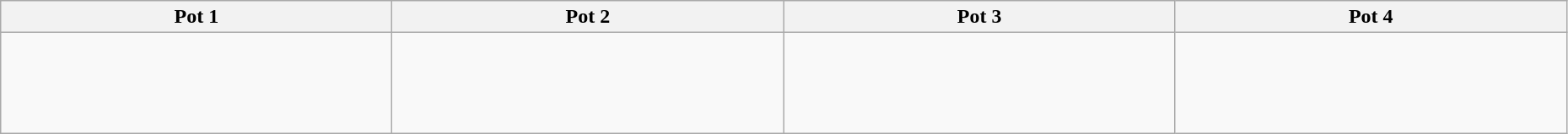<table class="wikitable" width=98%>
<tr>
<th width=25%>Pot 1</th>
<th width=25%>Pot 2</th>
<th width=25%>Pot 3</th>
<th width=25%>Pot 4</th>
</tr>
<tr>
<td><br> <br>
 <br>
 <br>
</td>
<td><br> <br>
 <br>
 <br>
</td>
<td><br> <br>
 <br>
 <br>
</td>
<td><br> <br>
 <br>
 <br>
</td>
</tr>
</table>
